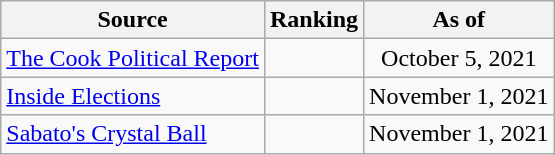<table class="wikitable" style="text-align:center">
<tr>
<th>Source</th>
<th>Ranking</th>
<th>As of</th>
</tr>
<tr>
<td align=left><a href='#'>The Cook Political Report</a></td>
<td></td>
<td>October 5, 2021</td>
</tr>
<tr>
<td align=left><a href='#'>Inside Elections</a></td>
<td></td>
<td>November 1, 2021</td>
</tr>
<tr>
<td align=left><a href='#'>Sabato's Crystal Ball</a></td>
<td></td>
<td>November 1, 2021</td>
</tr>
</table>
